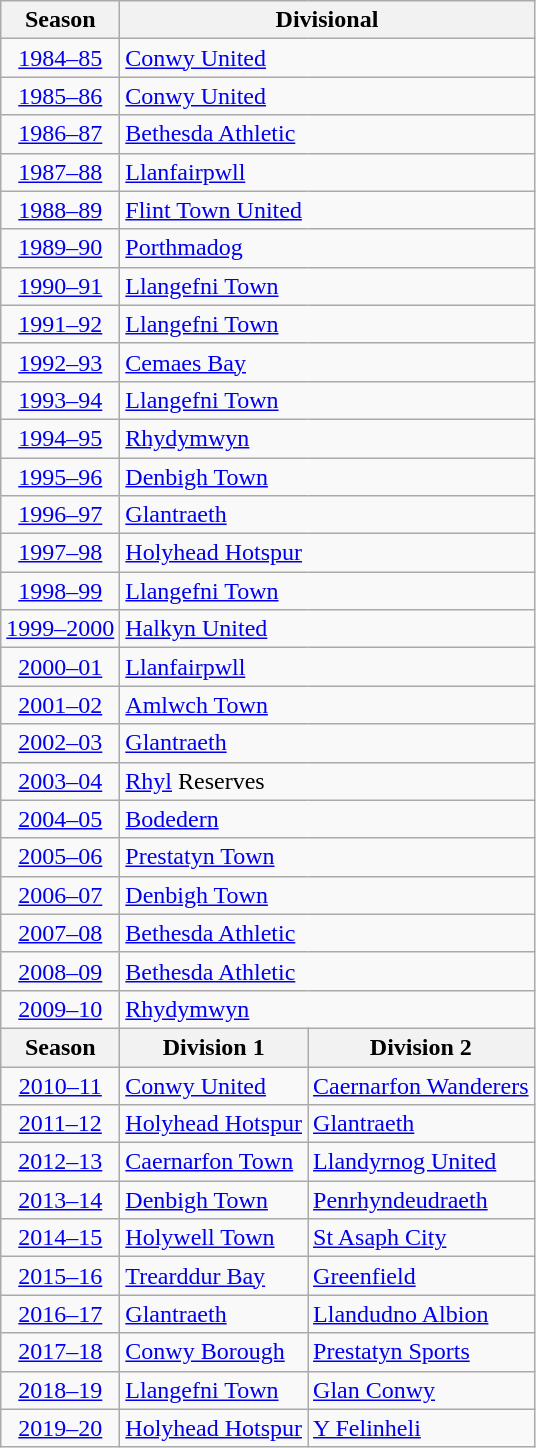<table class="wikitable">
<tr>
<th>Season</th>
<th colspan="3">Divisional</th>
</tr>
<tr>
<td align=center><a href='#'>1984–85</a></td>
<td colspan="3"><a href='#'>Conwy United</a></td>
</tr>
<tr>
<td align=center><a href='#'>1985–86</a></td>
<td colspan="3"><a href='#'>Conwy United</a></td>
</tr>
<tr>
<td align=center><a href='#'>1986–87</a></td>
<td colspan="3"><a href='#'>Bethesda Athletic</a></td>
</tr>
<tr>
<td align=center><a href='#'>1987–88</a></td>
<td colspan="3"><a href='#'>Llanfairpwll</a></td>
</tr>
<tr>
<td align=center><a href='#'>1988–89</a></td>
<td colspan="3"><a href='#'>Flint Town United</a></td>
</tr>
<tr>
<td align=center><a href='#'>1989–90</a></td>
<td colspan="3"><a href='#'>Porthmadog</a></td>
</tr>
<tr>
<td align=center><a href='#'>1990–91</a></td>
<td colspan="3"><a href='#'>Llangefni Town</a></td>
</tr>
<tr>
<td align=center><a href='#'>1991–92</a></td>
<td colspan="3"><a href='#'>Llangefni Town</a></td>
</tr>
<tr>
<td align=center><a href='#'>1992–93</a></td>
<td colspan="3"><a href='#'>Cemaes Bay</a></td>
</tr>
<tr>
<td align=center><a href='#'>1993–94</a></td>
<td colspan="3"><a href='#'>Llangefni Town</a></td>
</tr>
<tr>
<td align=center><a href='#'>1994–95</a></td>
<td colspan="3"><a href='#'>Rhydymwyn</a></td>
</tr>
<tr>
<td align=center><a href='#'>1995–96</a></td>
<td colspan="3"><a href='#'>Denbigh Town</a></td>
</tr>
<tr>
<td align=center><a href='#'>1996–97</a></td>
<td colspan="3"><a href='#'>Glantraeth</a></td>
</tr>
<tr>
<td align=center><a href='#'>1997–98</a></td>
<td colspan="3"><a href='#'>Holyhead Hotspur</a></td>
</tr>
<tr>
<td align=center><a href='#'>1998–99</a></td>
<td colspan="3"><a href='#'>Llangefni Town</a></td>
</tr>
<tr>
<td align=center><a href='#'>1999–2000</a></td>
<td colspan="3"><a href='#'>Halkyn United</a></td>
</tr>
<tr>
<td align=center><a href='#'>2000–01</a></td>
<td colspan="3"><a href='#'>Llanfairpwll</a></td>
</tr>
<tr>
<td align=center><a href='#'>2001–02</a></td>
<td colspan="3"><a href='#'>Amlwch Town</a></td>
</tr>
<tr>
<td align=center><a href='#'>2002–03</a></td>
<td colspan="3"><a href='#'>Glantraeth</a></td>
</tr>
<tr>
<td align=center><a href='#'>2003–04</a></td>
<td colspan="3"><a href='#'>Rhyl</a> Reserves</td>
</tr>
<tr>
<td align=center><a href='#'>2004–05</a></td>
<td colspan="3"><a href='#'>Bodedern</a></td>
</tr>
<tr>
<td align=center><a href='#'>2005–06</a></td>
<td colspan="3"><a href='#'>Prestatyn Town</a></td>
</tr>
<tr>
<td align=center><a href='#'>2006–07</a></td>
<td colspan="3"><a href='#'>Denbigh Town</a></td>
</tr>
<tr>
<td align=center><a href='#'>2007–08</a></td>
<td colspan="3"><a href='#'>Bethesda Athletic</a></td>
</tr>
<tr>
<td align=center><a href='#'>2008–09</a></td>
<td colspan="3"><a href='#'>Bethesda Athletic</a></td>
</tr>
<tr>
<td align=center><a href='#'>2009–10</a></td>
<td colspan="3"><a href='#'>Rhydymwyn</a></td>
</tr>
<tr>
<th>Season</th>
<th>Division 1</th>
<th>Division 2</th>
</tr>
<tr>
<td align=center><a href='#'>2010–11</a></td>
<td><a href='#'>Conwy United</a></td>
<td><a href='#'>Caernarfon Wanderers</a></td>
</tr>
<tr>
<td align=center><a href='#'>2011–12</a></td>
<td><a href='#'>Holyhead Hotspur</a></td>
<td><a href='#'>Glantraeth</a></td>
</tr>
<tr>
<td align=center><a href='#'>2012–13</a></td>
<td><a href='#'>Caernarfon Town</a></td>
<td><a href='#'>Llandyrnog United</a></td>
</tr>
<tr>
<td align=center><a href='#'>2013–14</a></td>
<td><a href='#'>Denbigh Town</a></td>
<td><a href='#'>Penrhyndeudraeth</a></td>
</tr>
<tr>
<td align=center><a href='#'>2014–15</a></td>
<td><a href='#'>Holywell Town</a></td>
<td><a href='#'>St Asaph City</a></td>
</tr>
<tr>
<td align=center><a href='#'>2015–16</a></td>
<td><a href='#'>Trearddur Bay</a></td>
<td><a href='#'>Greenfield</a></td>
</tr>
<tr>
<td align=center><a href='#'>2016–17</a></td>
<td><a href='#'>Glantraeth</a></td>
<td><a href='#'>Llandudno Albion</a></td>
</tr>
<tr>
<td align=center><a href='#'>2017–18</a></td>
<td><a href='#'>Conwy Borough</a></td>
<td><a href='#'>Prestatyn Sports</a></td>
</tr>
<tr>
<td align=center><a href='#'>2018–19</a></td>
<td><a href='#'>Llangefni Town</a></td>
<td><a href='#'>Glan Conwy</a></td>
</tr>
<tr>
<td align=center><a href='#'>2019–20</a></td>
<td><a href='#'>Holyhead Hotspur</a></td>
<td><a href='#'>Y Felinheli</a></td>
</tr>
</table>
